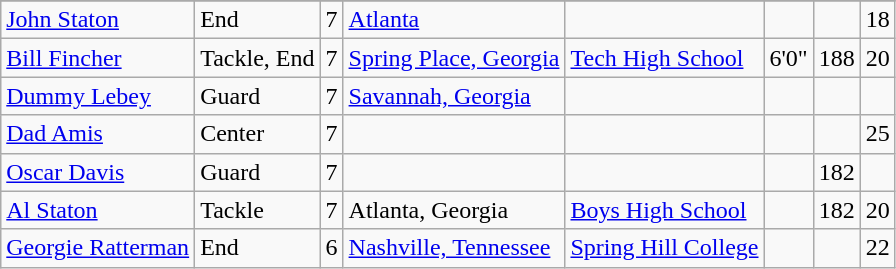<table class="wikitable">
<tr>
</tr>
<tr>
<td><a href='#'>John Staton</a></td>
<td>End</td>
<td>7</td>
<td><a href='#'>Atlanta</a></td>
<td></td>
<td></td>
<td></td>
<td>18</td>
</tr>
<tr>
<td><a href='#'>Bill Fincher</a></td>
<td>Tackle, End</td>
<td>7</td>
<td><a href='#'>Spring Place, Georgia</a></td>
<td><a href='#'>Tech High School</a></td>
<td>6'0"</td>
<td>188</td>
<td>20</td>
</tr>
<tr>
<td><a href='#'>Dummy Lebey</a></td>
<td>Guard</td>
<td>7</td>
<td><a href='#'>Savannah, Georgia</a></td>
<td></td>
<td></td>
<td></td>
<td></td>
</tr>
<tr>
<td><a href='#'>Dad Amis</a></td>
<td>Center</td>
<td>7</td>
<td></td>
<td></td>
<td></td>
<td></td>
<td>25</td>
</tr>
<tr>
<td><a href='#'>Oscar Davis</a></td>
<td>Guard</td>
<td>7</td>
<td></td>
<td></td>
<td></td>
<td>182</td>
<td></td>
</tr>
<tr>
<td><a href='#'>Al Staton</a></td>
<td>Tackle</td>
<td>7</td>
<td>Atlanta, Georgia</td>
<td><a href='#'>Boys High School</a></td>
<td></td>
<td>182</td>
<td>20</td>
</tr>
<tr>
<td><a href='#'>Georgie Ratterman</a></td>
<td>End</td>
<td>6</td>
<td><a href='#'>Nashville, Tennessee</a></td>
<td><a href='#'>Spring Hill College</a></td>
<td></td>
<td></td>
<td>22</td>
</tr>
</table>
